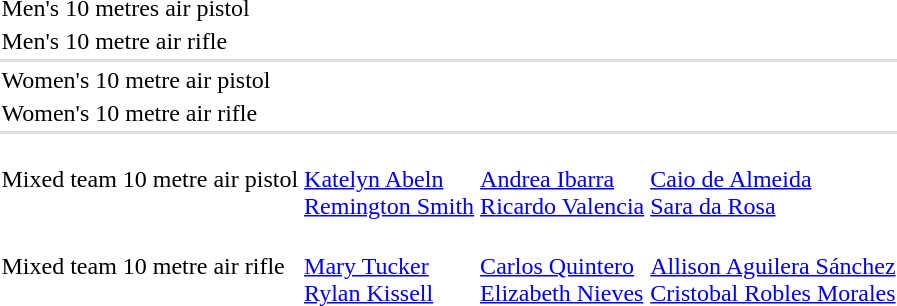<table>
<tr>
<td>Men's 10 metres air pistol</td>
<td></td>
<td></td>
<td></td>
</tr>
<tr>
<td>Men's 10 metre air rifle</td>
<td></td>
<td></td>
<td></td>
</tr>
<tr bgcolor=#DDDDDD>
<td colspan=4></td>
</tr>
<tr>
<td>Women's 10 metre air pistol</td>
<td></td>
<td></td>
<td></td>
</tr>
<tr>
<td>Women's 10 metre air rifle</td>
<td></td>
<td></td>
<td></td>
</tr>
<tr bgcolor=#DDDDDD>
<td colspan=4></td>
</tr>
<tr>
<td>Mixed team 10 metre air pistol</td>
<td><br><a href='#'>Katelyn Abeln</a><br><a href='#'>Remington Smith</a></td>
<td><br><a href='#'>Andrea Ibarra</a><br><a href='#'>Ricardo Valencia</a></td>
<td><br><a href='#'>Caio de Almeida</a><br><a href='#'>Sara da Rosa</a></td>
</tr>
<tr>
<td>Mixed team 10 metre air rifle</td>
<td><br><a href='#'>Mary Tucker</a><br><a href='#'>Rylan Kissell</a></td>
<td><br><a href='#'>Carlos Quintero</a><br><a href='#'>Elizabeth Nieves</a></td>
<td><br><a href='#'>Allison Aguilera Sánchez</a><br><a href='#'>Cristobal Robles Morales</a></td>
</tr>
</table>
